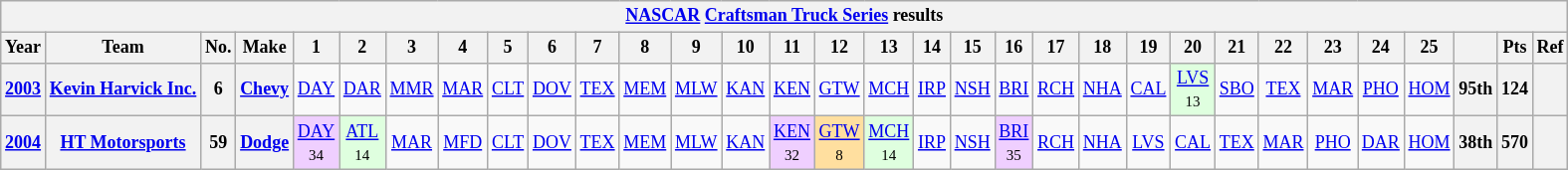<table class="wikitable" style="text-align:center; font-size:75%">
<tr>
<th colspan=45><a href='#'>NASCAR</a> <a href='#'>Craftsman Truck Series</a> results</th>
</tr>
<tr>
<th>Year</th>
<th>Team</th>
<th>No.</th>
<th>Make</th>
<th>1</th>
<th>2</th>
<th>3</th>
<th>4</th>
<th>5</th>
<th>6</th>
<th>7</th>
<th>8</th>
<th>9</th>
<th>10</th>
<th>11</th>
<th>12</th>
<th>13</th>
<th>14</th>
<th>15</th>
<th>16</th>
<th>17</th>
<th>18</th>
<th>19</th>
<th>20</th>
<th>21</th>
<th>22</th>
<th>23</th>
<th>24</th>
<th>25</th>
<th></th>
<th>Pts</th>
<th>Ref</th>
</tr>
<tr>
<th><a href='#'>2003</a></th>
<th><a href='#'>Kevin Harvick Inc.</a></th>
<th>6</th>
<th><a href='#'>Chevy</a></th>
<td><a href='#'>DAY</a></td>
<td><a href='#'>DAR</a></td>
<td><a href='#'>MMR</a></td>
<td><a href='#'>MAR</a></td>
<td><a href='#'>CLT</a></td>
<td><a href='#'>DOV</a></td>
<td><a href='#'>TEX</a></td>
<td><a href='#'>MEM</a></td>
<td><a href='#'>MLW</a></td>
<td><a href='#'>KAN</a></td>
<td><a href='#'>KEN</a></td>
<td><a href='#'>GTW</a></td>
<td><a href='#'>MCH</a></td>
<td><a href='#'>IRP</a></td>
<td><a href='#'>NSH</a></td>
<td><a href='#'>BRI</a></td>
<td><a href='#'>RCH</a></td>
<td><a href='#'>NHA</a></td>
<td><a href='#'>CAL</a></td>
<td style="background:#DFFFDF;"><a href='#'>LVS</a><br><small>13</small></td>
<td><a href='#'>SBO</a></td>
<td><a href='#'>TEX</a></td>
<td><a href='#'>MAR</a></td>
<td><a href='#'>PHO</a></td>
<td><a href='#'>HOM</a></td>
<th>95th</th>
<th>124</th>
<th></th>
</tr>
<tr>
<th><a href='#'>2004</a></th>
<th><a href='#'>HT Motorsports</a></th>
<th>59</th>
<th><a href='#'>Dodge</a></th>
<td style="background:#EFCFFF;"><a href='#'>DAY</a><br><small>34</small></td>
<td style="background:#DFFFDF;"><a href='#'>ATL</a><br><small>14</small></td>
<td><a href='#'>MAR</a></td>
<td><a href='#'>MFD</a></td>
<td><a href='#'>CLT</a></td>
<td><a href='#'>DOV</a></td>
<td><a href='#'>TEX</a></td>
<td><a href='#'>MEM</a></td>
<td><a href='#'>MLW</a></td>
<td><a href='#'>KAN</a></td>
<td style="background:#EFCFFF;"><a href='#'>KEN</a><br><small>32</small></td>
<td style="background:#FFDF9F;"><a href='#'>GTW</a><br><small>8</small></td>
<td style="background:#DFFFDF;"><a href='#'>MCH</a><br><small>14</small></td>
<td><a href='#'>IRP</a></td>
<td><a href='#'>NSH</a></td>
<td style="background:#EFCFFF;"><a href='#'>BRI</a><br><small>35</small></td>
<td><a href='#'>RCH</a></td>
<td><a href='#'>NHA</a></td>
<td><a href='#'>LVS</a></td>
<td><a href='#'>CAL</a></td>
<td><a href='#'>TEX</a></td>
<td><a href='#'>MAR</a></td>
<td><a href='#'>PHO</a></td>
<td><a href='#'>DAR</a></td>
<td><a href='#'>HOM</a></td>
<th>38th</th>
<th>570</th>
<th></th>
</tr>
</table>
